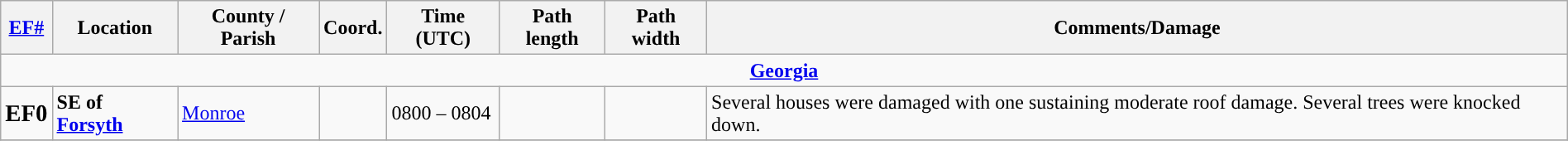<table class="wikitable collapsible" style="width:100%;">
<tr>
<th scope="col"><a href='#'>EF#</a></th>
<th scope="col">Location</th>
<th>County / Parish</th>
<th scope="col">Coord.</th>
<th scope="col">Time (UTC)</th>
<th scope="col">Path length</th>
<th scope="col">Path width</th>
<th scope="col">Comments/Damage</th>
</tr>
<tr>
<td colspan="8" align=center><strong><a href='#'>Georgia</a></strong></td>
</tr>
<tr>
<td><big><strong>EF0</strong></big></td>
<td><strong>SE of <a href='#'>Forsyth</a></strong></td>
<td><a href='#'>Monroe</a></td>
<td></td>
<td>0800 – 0804</td>
<td></td>
<td></td>
<td>Several houses were damaged with one sustaining moderate roof damage. Several trees were knocked down.</td>
</tr>
<tr>
</tr>
</table>
